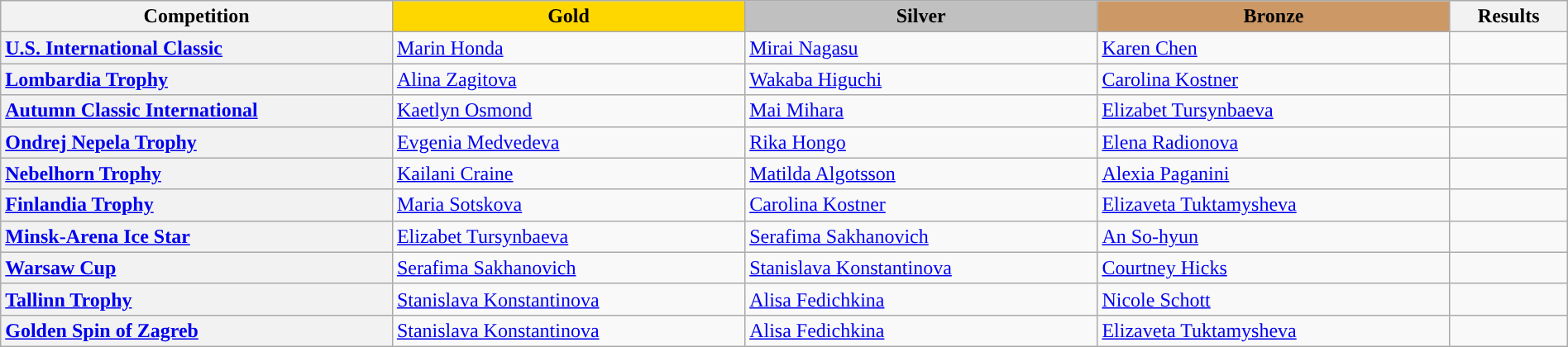<table class="wikitable unsortable" style="text-align:left; width:100%;">
<tr>
<th scope="col" style="text-align:center; width:25%;">Competition</th>
<td scope="col" style="text-align:center; width:22.5%; background:gold"><strong>Gold</strong></td>
<td scope="col" style="text-align:center; width:22.5%; background:silver"><strong>Silver</strong></td>
<td scope="col" style="text-align:center; width:22.5%; background:#c96"><strong>Bronze</strong></td>
<th scope="col" style="text-align:center; width:7.5%;">Results</th>
</tr>
<tr>
<th scope="row" style="text-align:left"> <a href='#'>U.S. International Classic</a></th>
<td> <a href='#'>Marin Honda</a></td>
<td> <a href='#'>Mirai Nagasu</a></td>
<td> <a href='#'>Karen Chen</a></td>
<td></td>
</tr>
<tr>
<th scope="row" style="text-align:left"> <a href='#'>Lombardia Trophy</a></th>
<td> <a href='#'>Alina Zagitova</a></td>
<td> <a href='#'>Wakaba Higuchi</a></td>
<td> <a href='#'>Carolina Kostner</a></td>
<td></td>
</tr>
<tr>
<th scope="row" style="text-align:left"> <a href='#'>Autumn Classic International</a></th>
<td> <a href='#'>Kaetlyn Osmond</a></td>
<td> <a href='#'>Mai Mihara</a></td>
<td> <a href='#'>Elizabet Tursynbaeva</a></td>
<td></td>
</tr>
<tr>
<th scope="row" style="text-align:left"> <a href='#'>Ondrej Nepela Trophy</a></th>
<td> <a href='#'>Evgenia Medvedeva</a></td>
<td> <a href='#'>Rika Hongo</a></td>
<td> <a href='#'>Elena Radionova</a></td>
<td></td>
</tr>
<tr>
<th scope="row" style="text-align:left"> <a href='#'>Nebelhorn Trophy</a></th>
<td> <a href='#'>Kailani Craine</a></td>
<td> <a href='#'>Matilda Algotsson</a></td>
<td> <a href='#'>Alexia Paganini</a></td>
<td></td>
</tr>
<tr>
<th scope="row" style="text-align:left"> <a href='#'>Finlandia Trophy</a></th>
<td> <a href='#'>Maria Sotskova</a></td>
<td> <a href='#'>Carolina Kostner</a></td>
<td> <a href='#'>Elizaveta Tuktamysheva</a></td>
<td></td>
</tr>
<tr>
<th scope="row" style="text-align:left"> <a href='#'>Minsk-Arena Ice Star</a></th>
<td> <a href='#'>Elizabet Tursynbaeva</a></td>
<td> <a href='#'>Serafima Sakhanovich</a></td>
<td> <a href='#'>An So-hyun</a></td>
<td></td>
</tr>
<tr>
<th scope="row" style="text-align:left"> <a href='#'>Warsaw Cup</a></th>
<td> <a href='#'>Serafima Sakhanovich</a></td>
<td> <a href='#'>Stanislava Konstantinova</a></td>
<td> <a href='#'>Courtney Hicks</a></td>
<td></td>
</tr>
<tr>
<th scope="row" style="text-align:left"> <a href='#'>Tallinn Trophy</a></th>
<td> <a href='#'>Stanislava Konstantinova</a></td>
<td> <a href='#'>Alisa Fedichkina</a></td>
<td> <a href='#'>Nicole Schott</a></td>
<td></td>
</tr>
<tr>
<th scope="row" style="text-align:left"> <a href='#'>Golden Spin of Zagreb</a></th>
<td> <a href='#'>Stanislava Konstantinova</a></td>
<td> <a href='#'>Alisa Fedichkina</a></td>
<td> <a href='#'>Elizaveta Tuktamysheva</a></td>
<td></td>
</tr>
</table>
